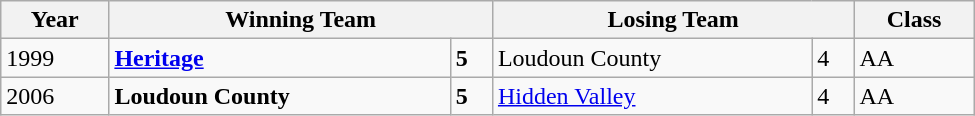<table class="wikitable collapsible collapsed" style="width:650px;">
<tr>
<th>Year</th>
<th colspan=2>Winning Team</th>
<th colspan=2>Losing Team</th>
<th>Class</th>
</tr>
<tr>
<td>1999</td>
<td><strong><a href='#'>Heritage</a></strong></td>
<td><strong>5</strong></td>
<td>Loudoun County</td>
<td>4</td>
<td>AA</td>
</tr>
<tr>
<td>2006</td>
<td><strong>Loudoun County</strong></td>
<td><strong>5</strong></td>
<td><a href='#'>Hidden Valley</a></td>
<td>4</td>
<td>AA</td>
</tr>
</table>
